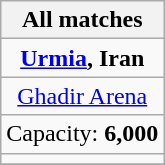<table class="wikitable" style="text-align:center;">
<tr>
<th colspan=2>All matches</th>
</tr>
<tr>
<td><strong><a href='#'>Urmia</a>, Iran</strong></td>
</tr>
<tr>
<td><a href='#'>Ghadir Arena</a></td>
</tr>
<tr>
<td>Capacity: <strong>6,000</strong></td>
</tr>
<tr>
<td></td>
</tr>
<tr>
</tr>
</table>
